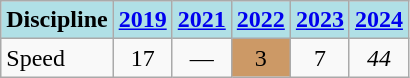<table class="wikitable" style="text-align: center;">
<tr>
<th style="background: #b0e0e6;">Discipline</th>
<th style="background: #b0e0e6;"><a href='#'>2019</a></th>
<th style="background: #b0e0e6;"><a href='#'>2021</a></th>
<th style="background: #b0e0e6;"><a href='#'>2022</a></th>
<th style="background: #b0e0e6;"><a href='#'>2023</a></th>
<th style="background: #b0e0e6;"><a href='#'>2024</a></th>
</tr>
<tr>
<td align="left">Speed</td>
<td>17</td>
<td>—</td>
<td style="background: #c96;">3</td>
<td>7</td>
<td><em>44</em></td>
</tr>
</table>
